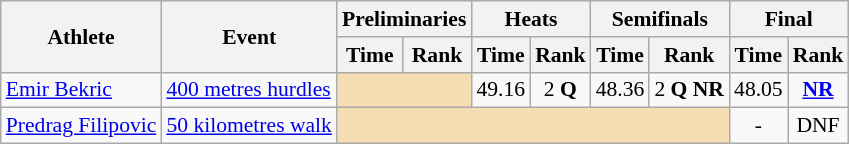<table class=wikitable style="font-size:90%;">
<tr>
<th rowspan="2">Athlete</th>
<th rowspan="2">Event</th>
<th colspan="2">Preliminaries</th>
<th colspan="2">Heats</th>
<th colspan="2">Semifinals</th>
<th colspan="2">Final</th>
</tr>
<tr>
<th>Time</th>
<th>Rank</th>
<th>Time</th>
<th>Rank</th>
<th>Time</th>
<th>Rank</th>
<th>Time</th>
<th>Rank</th>
</tr>
<tr style="border-top: single;">
<td><a href='#'>Emir Bekric</a></td>
<td><a href='#'>400 metres hurdles</a></td>
<td colspan= 2 bgcolor="wheat"></td>
<td align=center>49.16</td>
<td align=center>2 <strong>Q</strong></td>
<td align=center>48.36</td>
<td align=center>2 <strong>Q NR</strong></td>
<td align=center>48.05</td>
<td align=center> <strong><a href='#'>NR</a></strong></td>
</tr>
<tr style="border-top: single;">
<td><a href='#'>Predrag Filipovic</a></td>
<td><a href='#'>50 kilometres walk</a></td>
<td colspan= 6 bgcolor="wheat"></td>
<td align=center>-</td>
<td align=center>DNF</td>
</tr>
</table>
